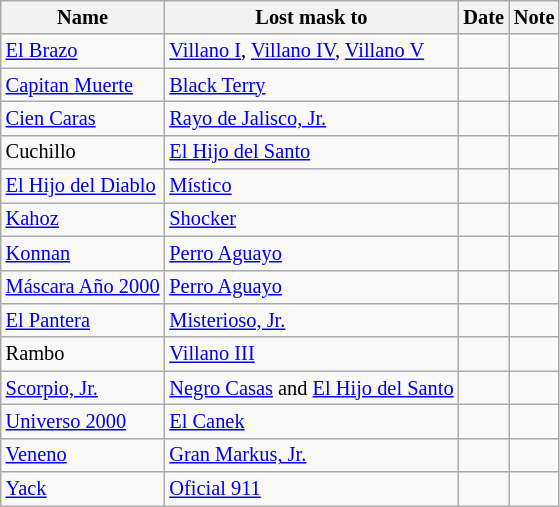<table style="font-size: 85%" class="wikitable sortable">
<tr>
<th><strong>Name</strong></th>
<th><strong>Lost mask to</strong></th>
<th><strong>Date</strong></th>
<th><strong>Note</strong></th>
</tr>
<tr>
<td><a href='#'>El Brazo</a></td>
<td><a href='#'>Villano I</a>, <a href='#'>Villano IV</a>, <a href='#'>Villano V</a></td>
<td></td>
<td></td>
</tr>
<tr>
<td><a href='#'>Capitan Muerte</a></td>
<td><a href='#'>Black Terry</a></td>
<td></td>
<td> </td>
</tr>
<tr>
<td><a href='#'>Cien Caras</a></td>
<td><a href='#'>Rayo de Jalisco, Jr.</a></td>
<td></td>
<td></td>
</tr>
<tr>
<td>Cuchillo</td>
<td><a href='#'>El Hijo del Santo</a></td>
<td></td>
<td></td>
</tr>
<tr>
<td><a href='#'>El Hijo del Diablo</a></td>
<td><a href='#'>Místico</a></td>
<td></td>
<td></td>
</tr>
<tr>
<td><a href='#'>Kahoz</a></td>
<td><a href='#'>Shocker</a></td>
<td></td>
<td></td>
</tr>
<tr>
<td><a href='#'>Konnan</a></td>
<td><a href='#'>Perro Aguayo</a></td>
<td></td>
<td></td>
</tr>
<tr>
<td><a href='#'>Máscara Año 2000</a></td>
<td><a href='#'>Perro Aguayo</a></td>
<td></td>
<td></td>
</tr>
<tr>
<td><a href='#'>El Pantera</a></td>
<td><a href='#'>Misterioso, Jr.</a></td>
<td></td>
<td></td>
</tr>
<tr>
<td>Rambo</td>
<td><a href='#'>Villano III</a></td>
<td></td>
<td></td>
</tr>
<tr>
<td><a href='#'>Scorpio, Jr.</a></td>
<td><a href='#'>Negro Casas</a> and <a href='#'>El Hijo del Santo</a></td>
<td></td>
<td></td>
</tr>
<tr>
<td><a href='#'>Universo 2000</a></td>
<td><a href='#'>El Canek</a></td>
<td></td>
<td></td>
</tr>
<tr>
<td><a href='#'>Veneno</a></td>
<td><a href='#'>Gran Markus, Jr.</a></td>
<td></td>
<td></td>
</tr>
<tr>
<td><a href='#'>Yack</a></td>
<td><a href='#'>Oficial 911</a></td>
<td></td>
<td></td>
</tr>
</table>
